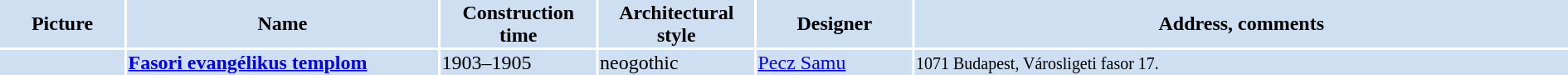<table width="100%">
<tr>
<th bgcolor="#CEDFF2" width="8%">Picture</th>
<th bgcolor="#CEDFF2" width="20%">Name</th>
<th bgcolor="#CEDFF2" width="10%">Construction time</th>
<th bgcolor="#CEDFF2" width="10%">Architectural style</th>
<th bgcolor="#CEDFF2" width="10%">Designer</th>
<th bgcolor="#CEDFF2" width="42%">Address, comments</th>
</tr>
<tr>
<td bgcolor="#CEDFF2"></td>
<td bgcolor="#CEDFF2"><strong><a href='#'>Fasori evangélikus templom</a></strong></td>
<td bgcolor="#CEDFF2">1903–1905</td>
<td bgcolor="#CEDFF2">neogothic</td>
<td bgcolor="#CEDFF2"><a href='#'>Pecz Samu</a></td>
<td bgcolor="#CEDFF2"><small>1071 Budapest, Városligeti fasor 17.</small></td>
</tr>
</table>
